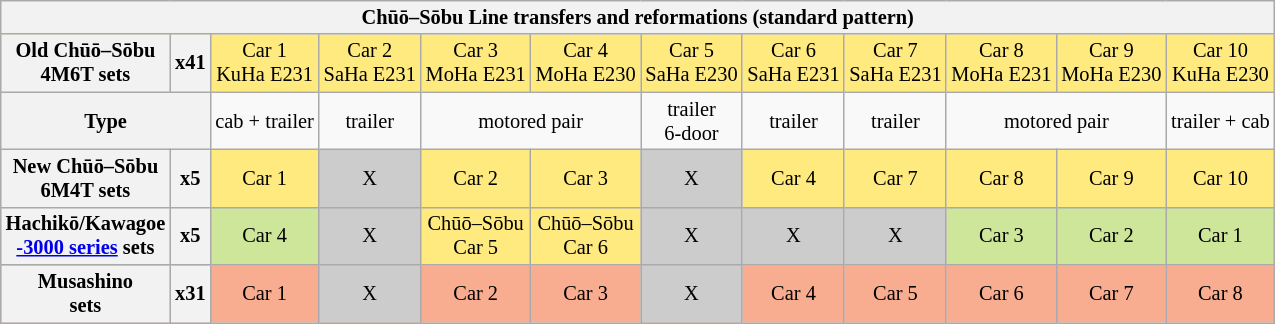<table class="wikitable" style="text-align: center; font-size:85%;">
<tr>
<th colspan="12">Chūō–Sōbu Line transfers and reformations (standard pattern)</th>
</tr>
<tr style="background-color: #FFEA80;">
<th>Old Chūō–Sōbu<br>4M6T sets</th>
<th>x41</th>
<td>Car 1<br>KuHa E231</td>
<td>Car 2<br>SaHa E231</td>
<td>Car 3<br>MoHa E231</td>
<td>Car 4<br>MoHa E230</td>
<td>Car 5<br>SaHa E230</td>
<td>Car 6<br>SaHa E231</td>
<td>Car 7<br>SaHa E231</td>
<td>Car 8<br>MoHa E231</td>
<td>Car 9<br>MoHa E230</td>
<td>Car 10<br>KuHa E230</td>
</tr>
<tr>
<th colspan=2>Type</th>
<td>cab + trailer</td>
<td>trailer</td>
<td colspan=2>motored pair</td>
<td>trailer<br>6-door</td>
<td>trailer</td>
<td>trailer</td>
<td colspan=2>motored pair</td>
<td>trailer + cab</td>
</tr>
<tr style="background-color: #FFEA80;">
<th>New Chūō–Sōbu<br>6M4T sets</th>
<th>x5</th>
<td>Car 1</td>
<td style="background-color: #ccc;">X</td>
<td>Car 2</td>
<td>Car 3</td>
<td style="background-color: #ccc;">X</td>
<td>Car 4</td>
<td>Car 7</td>
<td>Car 8</td>
<td>Car 9</td>
<td>Car 10</td>
</tr>
<tr style="background-color: #ccc;">
<th>Hachikō/Kawagoe<br><a href='#'>-3000 series</a> sets</th>
<th>x5</th>
<td style="background-color: #CDE699;">Car 4</td>
<td>X</td>
<td style="background-color: #FFEA80;">Chūō–Sōbu<br>Car 5</td>
<td style="background-color: #FFEA80;">Chūō–Sōbu<br>Car 6</td>
<td>X</td>
<td>X</td>
<td>X</td>
<td style="background-color: #CDE699;">Car 3</td>
<td style="background-color: #CDE699;">Car 2</td>
<td style="background-color: #CDE699;">Car 1</td>
</tr>
<tr style="background-color: #F8AD91;">
<th>Musashino<br>sets</th>
<th>x31</th>
<td>Car 1</td>
<td style="background-color: #ccc;">X</td>
<td>Car 2</td>
<td>Car 3</td>
<td style="background-color: #ccc;">X</td>
<td>Car 4</td>
<td>Car 5</td>
<td>Car 6</td>
<td>Car 7</td>
<td>Car 8</td>
</tr>
</table>
